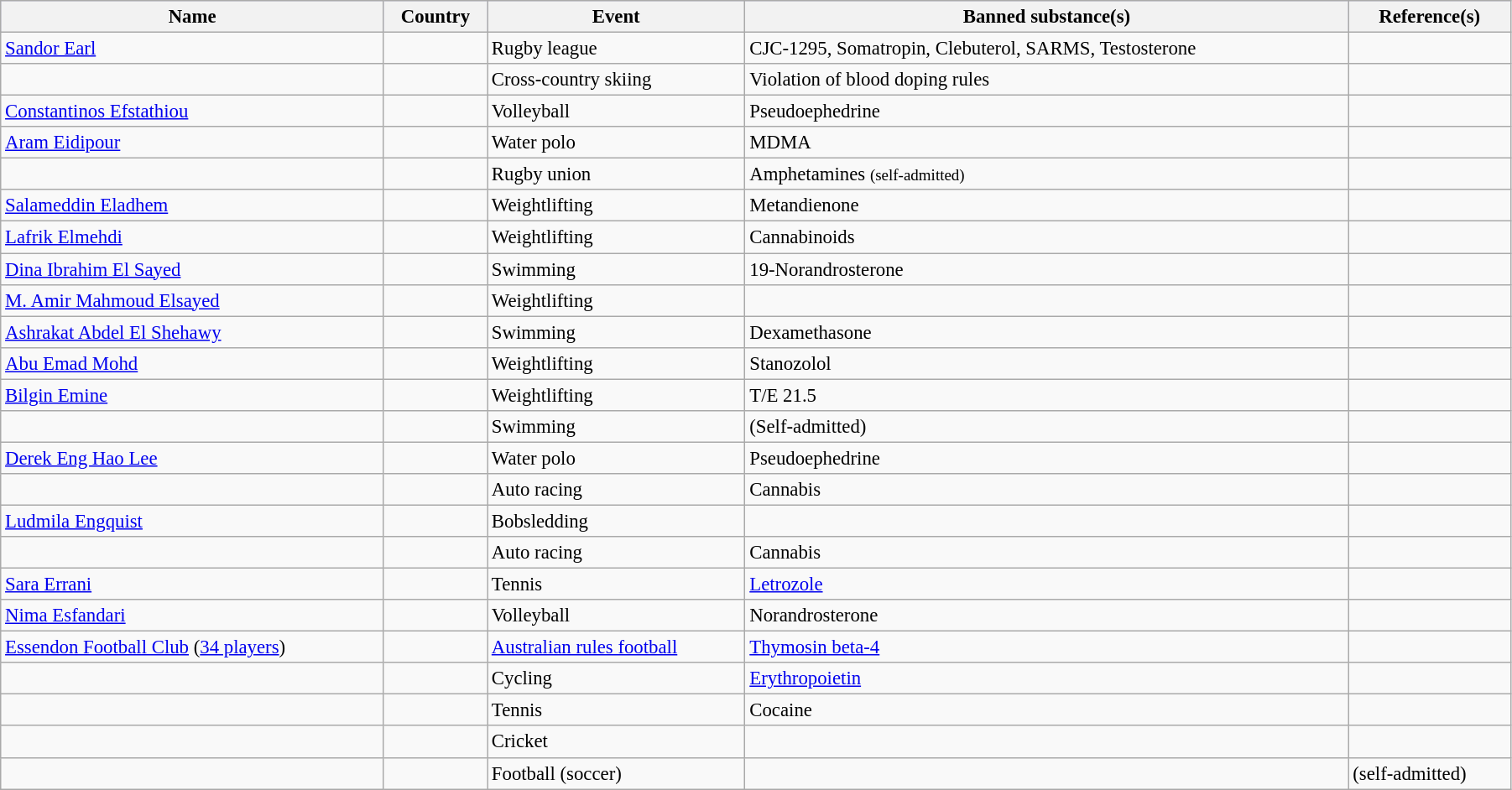<table class="wikitable sortable" style="font-size:95%; width:95%;">
<tr style="background:#ccf; class=;"sortable">
<th>Name</th>
<th>Country</th>
<th>Event</th>
<th>Banned substance(s)</th>
<th>Reference(s)</th>
</tr>
<tr>
<td><a href='#'>Sandor Earl</a></td>
<td></td>
<td>Rugby league</td>
<td>CJC-1295, Somatropin, Clebuterol, SARMS, Testosterone</td>
<td></td>
</tr>
<tr>
<td></td>
<td></td>
<td>Cross-country skiing</td>
<td>Violation of blood doping rules</td>
<td></td>
</tr>
<tr>
<td><a href='#'>Constantinos Efstathiou</a></td>
<td></td>
<td>Volleyball</td>
<td>Pseudoephedrine</td>
<td></td>
</tr>
<tr>
<td><a href='#'>Aram Eidipour</a></td>
<td></td>
<td>Water polo</td>
<td>MDMA</td>
<td></td>
</tr>
<tr>
<td></td>
<td></td>
<td>Rugby union</td>
<td>Amphetamines <small>(self-admitted)</small></td>
<td></td>
</tr>
<tr>
<td><a href='#'>Salameddin Eladhem</a></td>
<td></td>
<td>Weightlifting</td>
<td>Metandienone</td>
<td></td>
</tr>
<tr>
<td><a href='#'>Lafrik Elmehdi</a></td>
<td></td>
<td>Weightlifting</td>
<td>Cannabinoids</td>
<td></td>
</tr>
<tr>
<td><a href='#'>Dina Ibrahim El Sayed</a></td>
<td></td>
<td>Swimming</td>
<td>19-Norandrosterone</td>
<td></td>
</tr>
<tr>
<td><a href='#'>M. Amir Mahmoud Elsayed</a></td>
<td></td>
<td>Weightlifting</td>
<td></td>
<td></td>
</tr>
<tr>
<td><a href='#'>Ashrakat Abdel El Shehawy</a></td>
<td></td>
<td>Swimming</td>
<td>Dexamethasone</td>
<td></td>
</tr>
<tr>
<td><a href='#'>Abu Emad Mohd</a></td>
<td></td>
<td>Weightlifting</td>
<td>Stanozolol</td>
<td></td>
</tr>
<tr>
<td><a href='#'>Bilgin Emine</a></td>
<td></td>
<td>Weightlifting</td>
<td>T/E 21.5</td>
<td></td>
</tr>
<tr>
<td></td>
<td></td>
<td>Swimming</td>
<td>(Self-admitted)</td>
<td></td>
</tr>
<tr>
<td><a href='#'>Derek Eng Hao Lee</a></td>
<td></td>
<td>Water polo</td>
<td>Pseudoephedrine</td>
<td></td>
</tr>
<tr>
<td></td>
<td></td>
<td>Auto racing</td>
<td>Cannabis</td>
<td></td>
</tr>
<tr>
<td><a href='#'>Ludmila Engquist</a></td>
<td></td>
<td>Bobsledding</td>
<td></td>
<td></td>
</tr>
<tr>
<td></td>
<td></td>
<td>Auto racing</td>
<td>Cannabis</td>
<td></td>
</tr>
<tr>
<td><a href='#'>Sara Errani</a></td>
<td></td>
<td>Tennis</td>
<td><a href='#'>Letrozole</a></td>
<td></td>
</tr>
<tr>
<td><a href='#'>Nima Esfandari</a></td>
<td></td>
<td>Volleyball</td>
<td>Norandrosterone</td>
<td></td>
</tr>
<tr>
<td><a href='#'>Essendon Football Club</a> (<a href='#'>34 players</a>)</td>
<td></td>
<td><a href='#'>Australian rules football</a></td>
<td><a href='#'>Thymosin beta-4</a></td>
<td></td>
</tr>
<tr>
<td></td>
<td></td>
<td>Cycling</td>
<td><a href='#'>Erythropoietin</a></td>
<td></td>
</tr>
<tr>
<td></td>
<td></td>
<td>Tennis</td>
<td>Cocaine</td>
<td></td>
</tr>
<tr>
<td></td>
<td></td>
<td>Cricket</td>
<td></td>
<td></td>
</tr>
<tr>
<td></td>
<td></td>
<td>Football (soccer)</td>
<td></td>
<td> (self-admitted)</td>
</tr>
</table>
